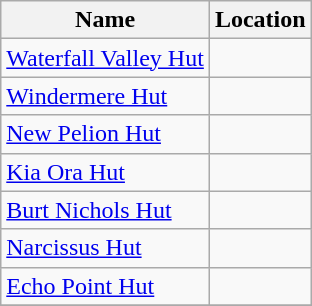<table class="wikitable sortable">
<tr>
<th>Name</th>
<th>Location</th>
</tr>
<tr>
<td><a href='#'>Waterfall Valley Hut</a></td>
<td></td>
</tr>
<tr>
<td><a href='#'>Windermere Hut</a></td>
<td></td>
</tr>
<tr>
<td><a href='#'>New Pelion Hut</a></td>
<td></td>
</tr>
<tr>
<td><a href='#'>Kia Ora Hut</a></td>
<td></td>
</tr>
<tr>
<td><a href='#'>Burt Nichols Hut</a></td>
<td></td>
</tr>
<tr>
<td><a href='#'>Narcissus Hut</a></td>
<td></td>
</tr>
<tr>
<td><a href='#'>Echo Point Hut</a></td>
<td></td>
</tr>
<tr>
</tr>
</table>
